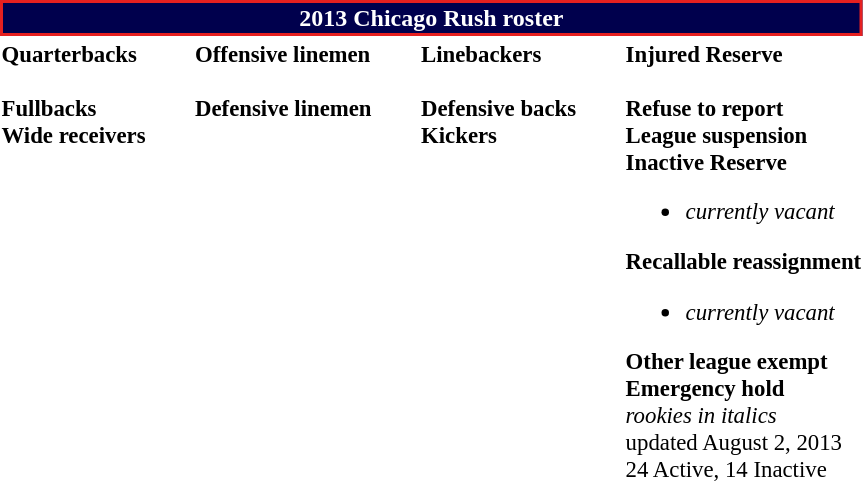<table class="toccolours" style="text-align: left;">
<tr>
<th colspan=7 style="background:#00004d; border: 2px solid #E62020; color:white; text-align:center;"><strong>2013 Chicago Rush roster</strong></th>
</tr>
<tr>
<td style="font-size: 95%;" valign="top"><strong>Quarterbacks</strong><br>
<br><strong>Fullbacks</strong>
<br><strong>Wide receivers</strong>



</td>
<td style="width: 25px;"></td>
<td style="font-size: 95%;" valign="top"><strong>Offensive linemen</strong><br>


<br><strong>Defensive linemen</strong>



</td>
<td style="width: 25px;"></td>
<td style="font-size: 95%;" valign="top"><strong>Linebackers</strong><br>
<br><strong>Defensive backs</strong>





<br><strong>Kickers</strong>
</td>
<td style="width: 25px;"></td>
<td style="font-size: 95%;" valign="top"><strong>Injured Reserve</strong><br>
<br><strong>Refuse to report</strong>


<br><strong>League suspension</strong>




<br><strong>Inactive Reserve</strong><ul><li><em>currently vacant</em></li></ul><strong>Recallable reassignment</strong><ul><li><em>currently vacant</em></li></ul><strong>Other league exempt</strong>

<br><strong>Emergency hold</strong>
<br>
<em>rookies in italics</em><br>
<span></span> updated August 2, 2013<br>
24 Active, 14 Inactive
</td>
</tr>
<tr>
</tr>
</table>
